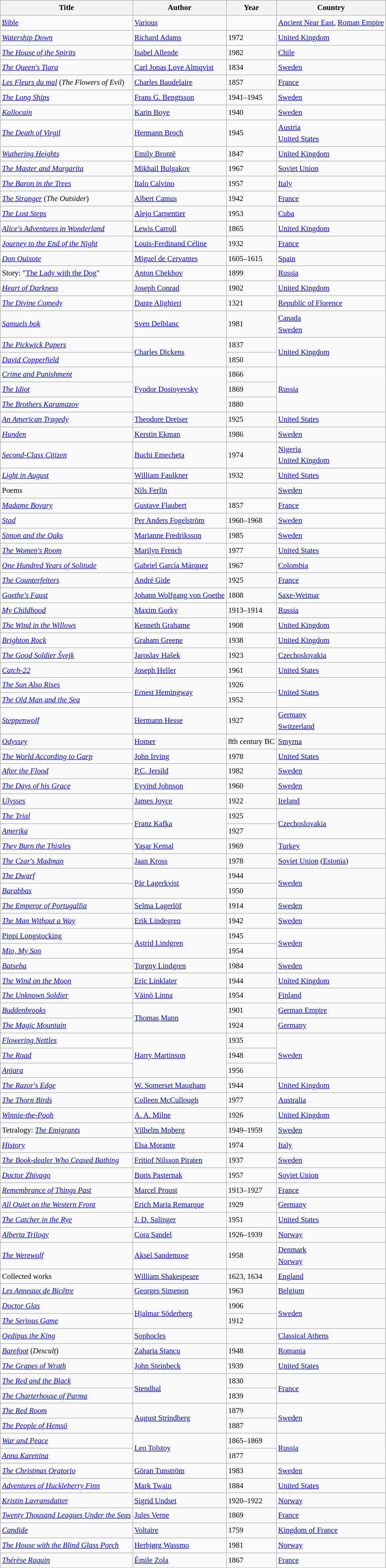<table class="wikitable sortable" style="font-size:0.95em; line-height:1.5em;">
<tr>
<th bgcolor="A5a5D1">Title</th>
<th bgcolor="A5A5D1">Author</th>
<th bgcolor="A5A5D1">Year</th>
<th bgcolor="A5A5D1">Country</th>
</tr>
<tr --------------------------------->
<td><a href='#'>Bible</a></td>
<td><a href='#'>Various</a></td>
<td></td>
<td><a href='#'>Ancient Near East</a>, <a href='#'>Roman Empire</a></td>
</tr>
<tr --------------------------------->
<td><em><a href='#'>Watership Down</a></em></td>
<td><a href='#'>Richard Adams</a></td>
<td>1972</td>
<td><a href='#'>United Kingdom</a></td>
</tr>
<tr --------------------------------->
<td><em><a href='#'>The House of the Spirits</a></em></td>
<td><a href='#'>Isabel Allende</a></td>
<td>1982</td>
<td><a href='#'>Chile</a></td>
</tr>
<tr --------------------------------->
<td><em><a href='#'>The Queen's Tiara</a></em></td>
<td><a href='#'>Carl Jonas Love Almqvist</a></td>
<td>1834</td>
<td><a href='#'>Sweden</a></td>
</tr>
<tr --------------------------------->
<td><em><a href='#'>Les Fleurs du mal</a></em> (<em>The Flowers of Evil</em>)</td>
<td><a href='#'>Charles Baudelaire</a></td>
<td>1857</td>
<td><a href='#'>France</a></td>
</tr>
<tr --------------------------------->
<td><em><a href='#'>The Long Ships</a></em></td>
<td><a href='#'>Frans G. Bengtsson</a></td>
<td>1941–1945</td>
<td><a href='#'>Sweden</a></td>
</tr>
<tr --------------------------------->
<td><em><a href='#'>Kallocain</a></em></td>
<td><a href='#'>Karin Boye</a></td>
<td>1940</td>
<td><a href='#'>Sweden</a></td>
</tr>
<tr --------------------------------->
<td><em><a href='#'>The Death of Virgil</a></em></td>
<td><a href='#'>Hermann Broch</a></td>
<td>1945</td>
<td><a href='#'>Austria</a><br><a href='#'>United States</a></td>
</tr>
<tr --------------------------------->
<td><em><a href='#'>Wuthering Heights</a></em></td>
<td><a href='#'>Emily Brontë</a></td>
<td>1847</td>
<td><a href='#'>United Kingdom</a></td>
</tr>
<tr --------------------------------->
<td><em><a href='#'>The Master and Margarita</a></em></td>
<td><a href='#'>Mikhail Bulgakov</a></td>
<td>1967</td>
<td><a href='#'>Soviet Union</a></td>
</tr>
<tr --------------------------------->
<td><em><a href='#'>The Baron in the Trees</a></em></td>
<td><a href='#'>Italo Calvino</a></td>
<td>1957</td>
<td><a href='#'>Italy</a></td>
</tr>
<tr --------------------------------->
<td><em><a href='#'>The Stranger</a></em> (<em>The Outsider</em>)</td>
<td><a href='#'>Albert Camus</a></td>
<td>1942</td>
<td><a href='#'>France</a></td>
</tr>
<tr --------------------------------->
<td><em><a href='#'>The Lost Steps</a></em></td>
<td><a href='#'>Alejo Carpentier</a></td>
<td>1953</td>
<td><a href='#'>Cuba</a></td>
</tr>
<tr --------------------------------->
<td><em><a href='#'>Alice's Adventures in Wonderland</a></em></td>
<td><a href='#'>Lewis Carroll</a></td>
<td>1865</td>
<td><a href='#'>United Kingdom</a></td>
</tr>
<tr --------------------------------->
<td><em><a href='#'>Journey to the End of the Night</a></em></td>
<td><a href='#'>Louis-Ferdinand Céline</a></td>
<td>1932</td>
<td><a href='#'>France</a></td>
</tr>
<tr --------------------------------->
<td><em><a href='#'>Don Quixote</a></em></td>
<td><a href='#'>Miguel de Cervantes</a></td>
<td>1605–1615</td>
<td><a href='#'>Spain</a></td>
</tr>
<tr --------------------------------->
<td>Story: "<a href='#'>The Lady with the Dog</a>"</td>
<td><a href='#'>Anton Chekhov</a></td>
<td>1899</td>
<td><a href='#'>Russia</a></td>
</tr>
<tr --------------------------------->
<td><em><a href='#'>Heart of Darkness</a></em></td>
<td><a href='#'>Joseph Conrad</a></td>
<td>1902</td>
<td><a href='#'>United Kingdom</a></td>
</tr>
<tr --------------------------------->
<td><em><a href='#'>The Divine Comedy</a></em></td>
<td><a href='#'>Dante Alighieri</a></td>
<td>1321</td>
<td><a href='#'>Republic of Florence</a></td>
</tr>
<tr --------------------------------->
<td><em><a href='#'>Samuels bok</a></em></td>
<td><a href='#'>Sven Delblanc</a></td>
<td>1981</td>
<td><a href='#'>Canada</a><br><a href='#'>Sweden</a></td>
</tr>
<tr --------------------------------->
<td><em><a href='#'>The Pickwick Papers</a></em></td>
<td rowspan=2><a href='#'>Charles Dickens</a></td>
<td>1837</td>
<td rowspan=2><a href='#'>United Kingdom</a></td>
</tr>
<tr --------------------------------->
<td><em><a href='#'>David Copperfield</a></em><br></td>
<td>1850<br></td>
</tr>
<tr --------------------------------->
<td><em><a href='#'>Crime and Punishment</a></em></td>
<td rowspan=3><a href='#'>Fyodor Dostoyevsky</a></td>
<td>1866</td>
<td rowspan=3><a href='#'>Russia</a></td>
</tr>
<tr --------------------------------->
<td><em><a href='#'>The Idiot</a></em><br></td>
<td>1869<br></td>
</tr>
<tr --------------------------------->
<td><em><a href='#'>The Brothers Karamazov</a></em><br></td>
<td>1880<br></td>
</tr>
<tr --------------------------------->
<td><em><a href='#'>An American Tragedy</a></em></td>
<td><a href='#'>Theodore Dreiser</a></td>
<td>1925</td>
<td><a href='#'>United States</a></td>
</tr>
<tr --------------------------------->
<td><em><a href='#'>Hunden</a></em></td>
<td><a href='#'>Kerstin Ekman</a></td>
<td>1986</td>
<td><a href='#'>Sweden</a></td>
</tr>
<tr --------------------------------->
<td><em><a href='#'>Second-Class Citizen</a></em></td>
<td><a href='#'>Buchi Emecheta</a></td>
<td>1974</td>
<td><a href='#'>Nigeria</a><br><a href='#'>United Kingdom</a></td>
</tr>
<tr --------------------------------->
<td><em><a href='#'>Light in August</a></em></td>
<td><a href='#'>William Faulkner</a></td>
<td>1932</td>
<td><a href='#'>United States</a></td>
</tr>
<tr --------------------------------->
<td>Poems</td>
<td><a href='#'>Nils Ferlin</a></td>
<td></td>
<td><a href='#'>Sweden</a></td>
</tr>
<tr --------------------------------->
<td><em><a href='#'>Madame Bovary</a></em></td>
<td><a href='#'>Gustave Flaubert</a></td>
<td>1857</td>
<td><a href='#'>France</a></td>
</tr>
<tr --------------------------------->
<td><em><a href='#'>Stad</a></em></td>
<td><a href='#'>Per Anders Fogelström</a></td>
<td>1960–1968</td>
<td><a href='#'>Sweden</a></td>
</tr>
<tr --------------------------------->
<td><em><a href='#'>Simon and the Oaks</a></em></td>
<td><a href='#'>Marianne Fredriksson</a></td>
<td>1985</td>
<td><a href='#'>Sweden</a></td>
</tr>
<tr --------------------------------->
<td><em><a href='#'>The Women's Room</a></em></td>
<td><a href='#'>Marilyn French</a></td>
<td>1977</td>
<td><a href='#'>United States</a></td>
</tr>
<tr --------------------------------->
<td><em><a href='#'>One Hundred Years of Solitude</a></em></td>
<td><a href='#'>Gabriel García Márquez</a></td>
<td>1967</td>
<td><a href='#'>Colombia</a></td>
</tr>
<tr --------------------------------->
<td><em><a href='#'>The Counterfeiters</a></em></td>
<td><a href='#'>André Gide</a></td>
<td>1925</td>
<td><a href='#'>France</a></td>
</tr>
<tr --------------------------------->
<td><em><a href='#'>Goethe's Faust</a></em></td>
<td><a href='#'>Johann Wolfgang von Goethe</a></td>
<td>1808</td>
<td><a href='#'>Saxe-Weimar</a></td>
</tr>
<tr --------------------------------->
<td><em><a href='#'>My Childhood</a></em></td>
<td><a href='#'>Maxim Gorky</a></td>
<td>1913–1914</td>
<td><a href='#'>Russia</a></td>
</tr>
<tr --------------------------------->
<td><em><a href='#'>The Wind in the Willows</a></em></td>
<td><a href='#'>Kenneth Grahame</a></td>
<td>1908</td>
<td><a href='#'>United Kingdom</a></td>
</tr>
<tr --------------------------------->
<td><em><a href='#'>Brighton Rock</a></em></td>
<td><a href='#'>Graham Greene</a></td>
<td>1938</td>
<td><a href='#'>United Kingdom</a></td>
</tr>
<tr --------------------------------->
<td><em><a href='#'>The Good Soldier Švejk</a></em></td>
<td><a href='#'>Jaroslav Hašek</a></td>
<td>1923</td>
<td><a href='#'>Czechoslovakia</a></td>
</tr>
<tr --------------------------------->
<td><em><a href='#'>Catch-22</a></em></td>
<td><a href='#'>Joseph Heller</a></td>
<td>1961</td>
<td><a href='#'>United States</a></td>
</tr>
<tr --------------------------------->
<td><em><a href='#'>The Sun Also Rises</a></em></td>
<td rowspan=2><a href='#'>Ernest Hemingway</a></td>
<td>1926</td>
<td rowspan=2><a href='#'>United States</a></td>
</tr>
<tr --------------------------------->
<td><em><a href='#'>The Old Man and the Sea</a></em><br></td>
<td>1952<br></td>
</tr>
<tr --------------------------------->
<td><em><a href='#'>Steppenwolf</a></em></td>
<td><a href='#'>Hermann Hesse</a></td>
<td>1927</td>
<td><a href='#'>Germany</a><br><a href='#'>Switzerland</a></td>
</tr>
<tr --------------------------------->
<td><em><a href='#'>Odyssey</a></em></td>
<td><a href='#'>Homer</a></td>
<td>8th century BC</td>
<td><a href='#'>Smyrna</a></td>
</tr>
<tr --------------------------------->
<td><em><a href='#'>The World According to Garp</a></em></td>
<td><a href='#'>John Irving</a></td>
<td>1978</td>
<td><a href='#'>United States</a></td>
</tr>
<tr --------------------------------->
<td><em><a href='#'>After the Flood</a></em></td>
<td><a href='#'>P.C. Jersild</a></td>
<td>1982</td>
<td><a href='#'>Sweden</a></td>
</tr>
<tr --------------------------------->
<td><em><a href='#'>The Days of his Grace</a></em></td>
<td><a href='#'>Eyvind Johnson</a></td>
<td>1960</td>
<td><a href='#'>Sweden</a></td>
</tr>
<tr --------------------------------->
<td><em><a href='#'>Ulysses</a></em></td>
<td><a href='#'>James Joyce</a></td>
<td>1922</td>
<td><a href='#'>Ireland</a></td>
</tr>
<tr --------------------------------->
<td><em><a href='#'>The Trial</a></em></td>
<td rowspan=2><a href='#'>Franz Kafka</a></td>
<td>1925</td>
<td rowspan=2><a href='#'>Czechoslovakia</a></td>
</tr>
<tr --------------------------------->
<td><em><a href='#'>Amerika</a></em><br></td>
<td>1927<br></td>
</tr>
<tr --------------------------------->
<td><em><a href='#'>They Burn the Thistles</a></em></td>
<td><a href='#'>Yaşar Kemal</a></td>
<td>1969</td>
<td><a href='#'>Turkey</a></td>
</tr>
<tr --------------------------------->
<td><em><a href='#'>The Czar's Madman</a></em></td>
<td><a href='#'>Jaan Kross</a></td>
<td>1978</td>
<td><a href='#'>Soviet Union</a> (<a href='#'>Estonia</a>)</td>
</tr>
<tr --------------------------------->
<td><em><a href='#'>The Dwarf</a></em></td>
<td rowspan=2><a href='#'>Pär Lagerkvist</a></td>
<td>1944</td>
<td rowspan=2><a href='#'>Sweden</a></td>
</tr>
<tr --------------------------------->
<td><em><a href='#'>Barabbas</a></em><br></td>
<td>1950<br></td>
</tr>
<tr --------------------------------->
<td><em><a href='#'>The Emperor of Portugallia</a></em></td>
<td><a href='#'>Selma Lagerlöf</a></td>
<td>1914</td>
<td><a href='#'>Sweden</a></td>
</tr>
<tr --------------------------------->
<td><em><a href='#'>The Man Without a Way</a></em></td>
<td><a href='#'>Erik Lindegren</a></td>
<td>1942</td>
<td><a href='#'>Sweden</a></td>
</tr>
<tr --------------------------------->
<td><a href='#'>Pippi Longstocking</a></td>
<td rowspan=2><a href='#'>Astrid Lindgren</a></td>
<td>1945</td>
<td rowspan=2><a href='#'>Sweden</a></td>
</tr>
<tr --------------------------------->
<td><em><a href='#'>Mio, My Son</a></em><br></td>
<td>1954<br></td>
</tr>
<tr --------------------------------->
<td><em><a href='#'>Batseba</a></em></td>
<td><a href='#'>Torgny Lindgren</a></td>
<td>1984</td>
<td><a href='#'>Sweden</a></td>
</tr>
<tr --------------------------------->
<td><em><a href='#'>The Wind on the Moon</a></em></td>
<td><a href='#'>Eric Linklater</a></td>
<td>1944</td>
<td><a href='#'>United Kingdom</a></td>
</tr>
<tr --------------------------------->
<td><em><a href='#'>The Unknown Soldier</a></em></td>
<td><a href='#'>Väinö Linna</a></td>
<td>1954</td>
<td><a href='#'>Finland</a></td>
</tr>
<tr --------------------------------->
<td><em><a href='#'>Buddenbrooks</a></em></td>
<td rowspan=2><a href='#'>Thomas Mann</a></td>
<td>1901</td>
<td rowspan=1><a href='#'>German Empire</a></td>
</tr>
<tr --------------------------------->
<td><em><a href='#'>The Magic Mountain</a></em><br></td>
<td>1924</td>
<td><a href='#'>Germany</a></td>
</tr>
<tr --------------------------------->
<td><em><a href='#'>Flowering Nettles</a></em></td>
<td rowspan=3><a href='#'>Harry Martinson</a></td>
<td>1935</td>
<td rowspan=3><a href='#'>Sweden</a></td>
</tr>
<tr --------------------------------->
<td><em><a href='#'>The Road</a></em><br></td>
<td>1948<br></td>
</tr>
<tr --------------------------------->
<td><em><a href='#'>Aniara</a></em><br></td>
<td>1956<br></td>
</tr>
<tr --------------------------------->
<td><em><a href='#'>The Razor's Edge</a></em></td>
<td><a href='#'>W. Somerset Maugham</a></td>
<td>1944</td>
<td><a href='#'>United Kingdom</a></td>
</tr>
<tr --------------------------------->
<td><em><a href='#'>The Thorn Birds</a></em></td>
<td><a href='#'>Colleen McCullough</a></td>
<td>1977</td>
<td><a href='#'>Australia</a></td>
</tr>
<tr --------------------------------->
<td><em><a href='#'>Winnie-the-Pooh</a></em></td>
<td><a href='#'>A. A. Milne</a></td>
<td>1926</td>
<td><a href='#'>United Kingdom</a></td>
</tr>
<tr --------------------------------->
<td>Tetralogy: <em><a href='#'>The Emigrants</a></em></td>
<td><a href='#'>Vilhelm Moberg</a></td>
<td>1949–1959</td>
<td><a href='#'>Sweden</a></td>
</tr>
<tr --------------------------------->
<td><em><a href='#'>History</a></em></td>
<td><a href='#'>Elsa Morante</a></td>
<td>1974</td>
<td><a href='#'>Italy</a></td>
</tr>
<tr --------------------------------->
<td><em><a href='#'>The Book-dealer Who Ceased Bathing</a></em></td>
<td><a href='#'>Fritiof Nilsson Piraten</a></td>
<td>1937</td>
<td><a href='#'>Sweden</a></td>
</tr>
<tr --------------------------------->
<td><em><a href='#'>Doctor Zhivago</a></em></td>
<td><a href='#'>Boris Pasternak</a></td>
<td>1957</td>
<td><a href='#'>Soviet Union</a></td>
</tr>
<tr --------------------------------->
<td><em><a href='#'>Remembrance of Things Past</a></em></td>
<td><a href='#'>Marcel Proust</a></td>
<td>1913–1927</td>
<td><a href='#'>France</a></td>
</tr>
<tr --------------------------------->
<td><em><a href='#'>All Quiet on the Western Front</a></em></td>
<td><a href='#'>Erich Maria Remarque</a></td>
<td>1929</td>
<td><a href='#'>Germany</a></td>
</tr>
<tr --------------------------------->
<td><em><a href='#'>The Catcher in the Rye</a></em></td>
<td><a href='#'>J. D. Salinger</a></td>
<td>1951</td>
<td><a href='#'>United States</a></td>
</tr>
<tr --------------------------------->
<td><em><a href='#'>Alberta Trilogy</a></em></td>
<td><a href='#'>Cora Sandel</a></td>
<td>1926–1939</td>
<td><a href='#'>Norway</a></td>
</tr>
<tr --------------------------------->
<td><em><a href='#'>The Werewolf</a></em></td>
<td><a href='#'>Aksel Sandemose</a></td>
<td>1958</td>
<td><a href='#'>Denmark</a><br><a href='#'>Norway</a></td>
</tr>
<tr --------------------------------->
<td>Collected works</td>
<td><a href='#'>William Shakespeare</a></td>
<td>1623, 1634</td>
<td><a href='#'>England</a></td>
</tr>
<tr --------------------------------->
<td><em><a href='#'>Les Anneaux de Bicêtre</a></em></td>
<td><a href='#'>Georges Simenon</a></td>
<td>1963</td>
<td><a href='#'>Belgium</a></td>
</tr>
<tr --------------------------------->
<td><em><a href='#'>Doctor Glas</a></em></td>
<td rowspan=2><a href='#'>Hjalmar Söderberg</a></td>
<td>1906</td>
<td rowspan=2><a href='#'>Sweden</a></td>
</tr>
<tr --------------------------------->
<td><em><a href='#'>The Serious Game</a></em><br></td>
<td>1912<br></td>
</tr>
<tr --------------------------------->
<td><em><a href='#'>Oedipus the King</a></em></td>
<td><a href='#'>Sophocles</a></td>
<td></td>
<td><a href='#'>Classical Athens</a></td>
</tr>
<tr --------------------------------->
<td><em><a href='#'>Barefoot</a></em> (<em>Desculț</em>)</td>
<td><a href='#'>Zaharia Stancu</a></td>
<td>1948</td>
<td><a href='#'>Romania</a></td>
</tr>
<tr --------------------------------->
<td><em><a href='#'>The Grapes of Wrath</a></em></td>
<td><a href='#'>John Steinbeck</a></td>
<td>1939</td>
<td><a href='#'>United States</a></td>
</tr>
<tr --------------------------------->
<td><em><a href='#'>The Red and the Black</a></em></td>
<td rowspan=2><a href='#'>Stendhal</a></td>
<td>1830</td>
<td rowspan=2><a href='#'>France</a></td>
</tr>
<tr --------------------------------->
<td><em><a href='#'>The Charterhouse of Parma</a></em><br></td>
<td>1839<br></td>
</tr>
<tr --------------------------------->
<td><em><a href='#'>The Red Room</a></em></td>
<td rowspan=2><a href='#'>August Strindberg</a></td>
<td>1879</td>
<td rowspan=2><a href='#'>Sweden</a></td>
</tr>
<tr --------------------------------->
<td><em><a href='#'>The People of Hemsö</a></em><br></td>
<td>1887<br></td>
</tr>
<tr --------------------------------->
<td><em><a href='#'>War and Peace</a></em></td>
<td rowspan=2><a href='#'>Leo Tolstoy</a></td>
<td>1865–1869</td>
<td rowspan=2><a href='#'>Russia</a></td>
</tr>
<tr --------------------------------->
<td><em><a href='#'>Anna Karenina</a></em><br></td>
<td>1877<br></td>
</tr>
<tr --------------------------------->
<td><em><a href='#'>The Christmas Oratorio</a></em></td>
<td><a href='#'>Göran Tunström</a></td>
<td>1983</td>
<td><a href='#'>Sweden</a></td>
</tr>
<tr --------------------------------->
<td><em><a href='#'>Adventures of Huckleberry Finn</a></em></td>
<td><a href='#'>Mark Twain</a></td>
<td>1884</td>
<td><a href='#'>United States</a></td>
</tr>
<tr --------------------------------->
<td><em><a href='#'>Kristin Lavransdatter</a></em></td>
<td><a href='#'>Sigrid Undset</a></td>
<td>1920–1922</td>
<td><a href='#'>Norway</a></td>
</tr>
<tr --------------------------------->
<td><em><a href='#'>Twenty Thousand Leagues Under the Seas</a></em></td>
<td><a href='#'>Jules Verne</a></td>
<td>1869</td>
<td><a href='#'>France</a></td>
</tr>
<tr --------------------------------->
<td><em><a href='#'>Candide</a></em></td>
<td><a href='#'>Voltaire</a></td>
<td>1759</td>
<td><a href='#'>Kingdom of France</a></td>
</tr>
<tr --------------------------------->
<td><em><a href='#'>The House with the Blind Glass Porch</a></em></td>
<td><a href='#'>Herbjørg Wassmo</a></td>
<td>1981</td>
<td><a href='#'>Norway</a></td>
</tr>
<tr --------------------------------->
<td><em><a href='#'>Thérèse Raquin</a></em></td>
<td><a href='#'>Émile Zola</a></td>
<td>1867</td>
<td><a href='#'>France</a></td>
</tr>
</table>
